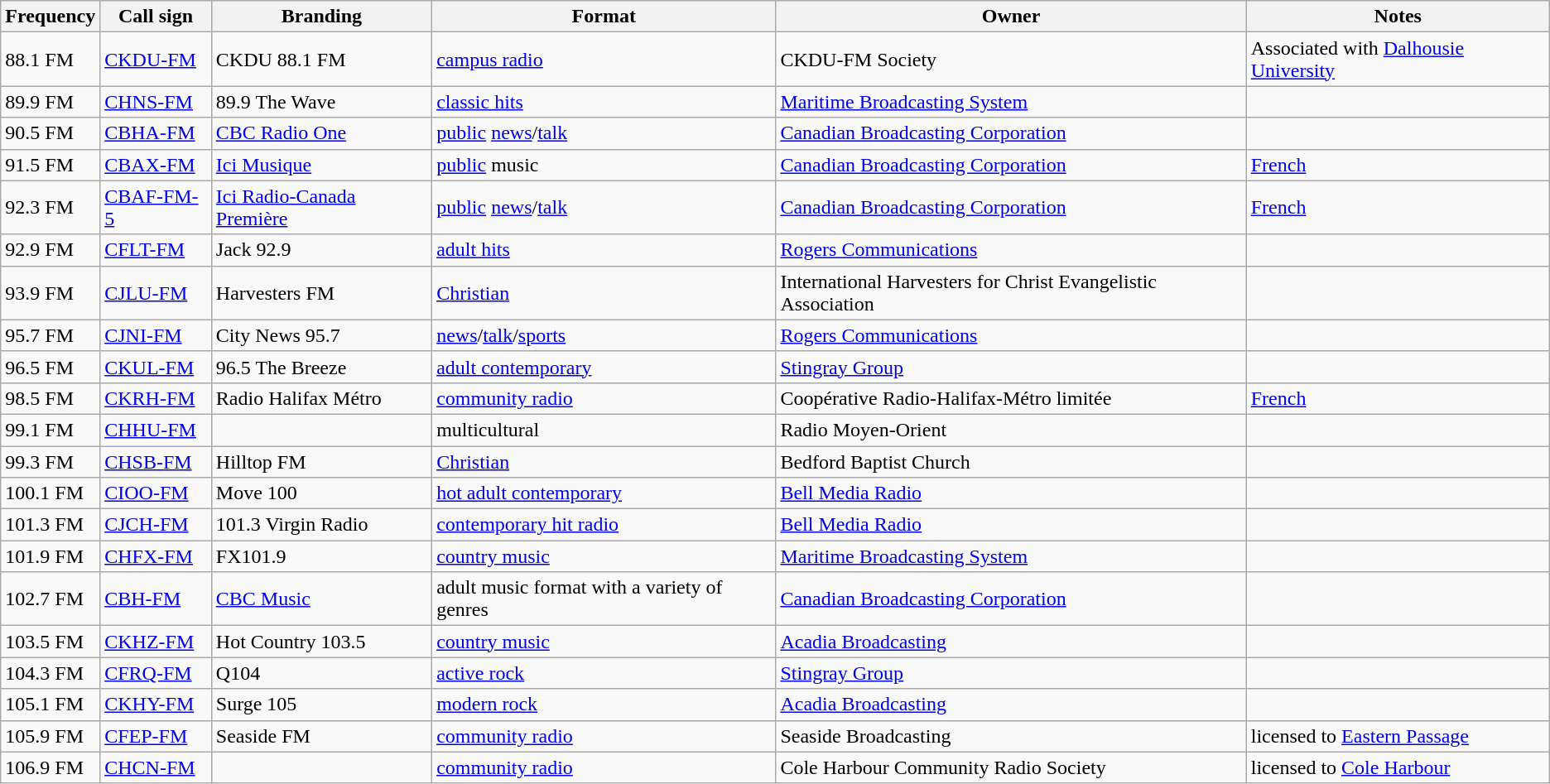<table class="wikitable sortable">
<tr>
<th>Frequency</th>
<th>Call sign</th>
<th>Branding</th>
<th>Format</th>
<th>Owner</th>
<th>Notes</th>
</tr>
<tr>
<td>88.1 FM</td>
<td><a href='#'>CKDU-FM</a></td>
<td>CKDU 88.1 FM</td>
<td><a href='#'>campus radio</a></td>
<td>CKDU-FM Society</td>
<td>Associated with <a href='#'>Dalhousie University</a></td>
</tr>
<tr>
<td>89.9 FM</td>
<td><a href='#'>CHNS-FM</a></td>
<td>89.9 The Wave</td>
<td><a href='#'>classic hits</a></td>
<td><a href='#'>Maritime Broadcasting System</a></td>
<td></td>
</tr>
<tr>
<td>90.5 FM</td>
<td><a href='#'>CBHA-FM</a></td>
<td><a href='#'>CBC Radio One</a></td>
<td><a href='#'>public</a> <a href='#'>news</a>/<a href='#'>talk</a></td>
<td><a href='#'>Canadian Broadcasting Corporation</a></td>
<td></td>
</tr>
<tr>
<td>91.5 FM</td>
<td><a href='#'>CBAX-FM</a></td>
<td><a href='#'>Ici Musique</a></td>
<td><a href='#'>public</a> music</td>
<td><a href='#'>Canadian Broadcasting Corporation</a></td>
<td><a href='#'>French</a></td>
</tr>
<tr>
<td>92.3 FM</td>
<td><a href='#'>CBAF-FM-5</a></td>
<td><a href='#'>Ici Radio-Canada Première</a></td>
<td><a href='#'>public</a> <a href='#'>news</a>/<a href='#'>talk</a></td>
<td><a href='#'>Canadian Broadcasting Corporation</a></td>
<td><a href='#'>French</a></td>
</tr>
<tr>
<td>92.9 FM</td>
<td><a href='#'>CFLT-FM</a></td>
<td>Jack 92.9</td>
<td><a href='#'>adult hits</a></td>
<td><a href='#'>Rogers Communications</a></td>
<td></td>
</tr>
<tr>
<td>93.9 FM</td>
<td><a href='#'>CJLU-FM</a></td>
<td>Harvesters FM</td>
<td><a href='#'>Christian</a></td>
<td>International Harvesters for Christ Evangelistic Association</td>
<td></td>
</tr>
<tr>
<td>95.7 FM</td>
<td><a href='#'>CJNI-FM</a></td>
<td>City News 95.7</td>
<td><a href='#'>news</a>/<a href='#'>talk</a>/<a href='#'>sports</a></td>
<td><a href='#'>Rogers Communications</a></td>
<td></td>
</tr>
<tr>
<td>96.5 FM</td>
<td><a href='#'>CKUL-FM</a></td>
<td>96.5 The Breeze</td>
<td><a href='#'>adult contemporary</a></td>
<td><a href='#'>Stingray Group</a></td>
<td></td>
</tr>
<tr>
<td>98.5 FM</td>
<td><a href='#'>CKRH-FM</a></td>
<td>Radio Halifax Métro</td>
<td><a href='#'>community radio</a></td>
<td>Coopérative Radio-Halifax-Métro limitée</td>
<td><a href='#'>French</a></td>
</tr>
<tr>
<td>99.1 FM</td>
<td><a href='#'>CHHU-FM</a></td>
<td></td>
<td>multicultural</td>
<td>Radio Moyen-Orient</td>
<td></td>
</tr>
<tr>
<td>99.3 FM</td>
<td><a href='#'>CHSB-FM</a></td>
<td>Hilltop FM</td>
<td><a href='#'>Christian</a></td>
<td>Bedford Baptist Church</td>
<td></td>
</tr>
<tr>
<td>100.1 FM</td>
<td><a href='#'>CIOO-FM</a></td>
<td>Move 100</td>
<td><a href='#'>hot adult contemporary</a></td>
<td><a href='#'>Bell Media Radio</a></td>
<td></td>
</tr>
<tr>
<td>101.3 FM</td>
<td><a href='#'>CJCH-FM</a></td>
<td>101.3 Virgin Radio</td>
<td><a href='#'>contemporary hit radio</a></td>
<td><a href='#'>Bell Media Radio</a></td>
<td></td>
</tr>
<tr>
<td>101.9 FM</td>
<td><a href='#'>CHFX-FM</a></td>
<td>FX101.9</td>
<td><a href='#'>country music</a></td>
<td><a href='#'>Maritime Broadcasting System</a></td>
<td></td>
</tr>
<tr>
<td>102.7 FM</td>
<td><a href='#'>CBH-FM</a></td>
<td><a href='#'>CBC Music</a></td>
<td>adult music format with a variety of genres</td>
<td><a href='#'>Canadian Broadcasting Corporation</a></td>
<td></td>
</tr>
<tr>
<td>103.5 FM</td>
<td><a href='#'>CKHZ-FM</a></td>
<td>Hot Country 103.5</td>
<td><a href='#'>country music</a></td>
<td><a href='#'>Acadia Broadcasting</a></td>
<td></td>
</tr>
<tr>
<td>104.3 FM</td>
<td><a href='#'>CFRQ-FM</a></td>
<td>Q104</td>
<td><a href='#'>active rock</a></td>
<td><a href='#'>Stingray Group</a></td>
<td></td>
</tr>
<tr>
<td>105.1 FM</td>
<td><a href='#'>CKHY-FM</a></td>
<td>Surge 105</td>
<td><a href='#'>modern rock</a></td>
<td><a href='#'>Acadia Broadcasting</a></td>
<td></td>
</tr>
<tr>
<td>105.9 FM</td>
<td><a href='#'>CFEP-FM</a></td>
<td>Seaside FM</td>
<td><a href='#'>community radio</a></td>
<td>Seaside Broadcasting</td>
<td>licensed to <a href='#'>Eastern Passage</a></td>
</tr>
<tr>
<td>106.9 FM</td>
<td><a href='#'>CHCN-FM</a></td>
<td></td>
<td><a href='#'>community radio</a></td>
<td>Cole Harbour Community Radio Society</td>
<td>licensed to <a href='#'>Cole Harbour</a></td>
</tr>
</table>
